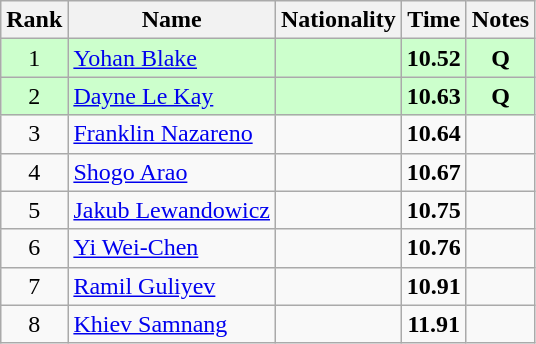<table class="wikitable sortable" style="text-align:center">
<tr>
<th>Rank</th>
<th>Name</th>
<th>Nationality</th>
<th>Time</th>
<th>Notes</th>
</tr>
<tr bgcolor=ccffcc>
<td>1</td>
<td align=left><a href='#'>Yohan Blake</a></td>
<td align=left></td>
<td><strong>10.52</strong></td>
<td><strong>Q</strong></td>
</tr>
<tr bgcolor=ccffcc>
<td>2</td>
<td align=left><a href='#'>Dayne Le Kay</a></td>
<td align=left></td>
<td><strong>10.63</strong></td>
<td><strong>Q</strong></td>
</tr>
<tr>
<td>3</td>
<td align=left><a href='#'>Franklin Nazareno</a></td>
<td align=left></td>
<td><strong>10.64</strong></td>
<td></td>
</tr>
<tr>
<td>4</td>
<td align=left><a href='#'>Shogo Arao</a></td>
<td align=left></td>
<td><strong>10.67</strong></td>
<td></td>
</tr>
<tr>
<td>5</td>
<td align=left><a href='#'>Jakub Lewandowicz</a></td>
<td align=left></td>
<td><strong>10.75</strong></td>
<td></td>
</tr>
<tr>
<td>6</td>
<td align=left><a href='#'>Yi Wei-Chen</a></td>
<td align=left></td>
<td><strong>10.76</strong></td>
<td></td>
</tr>
<tr>
<td>7</td>
<td align=left><a href='#'>Ramil Guliyev</a></td>
<td align=left></td>
<td><strong>10.91</strong></td>
<td></td>
</tr>
<tr>
<td>8</td>
<td align=left><a href='#'>Khiev Samnang</a></td>
<td align=left></td>
<td><strong>11.91</strong></td>
<td></td>
</tr>
</table>
